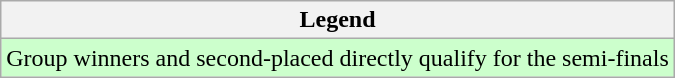<table class="wikitable">
<tr>
<th>Legend</th>
</tr>
<tr style="background:#cfc;">
<td>Group winners and second-placed directly qualify for the semi-finals</td>
</tr>
</table>
